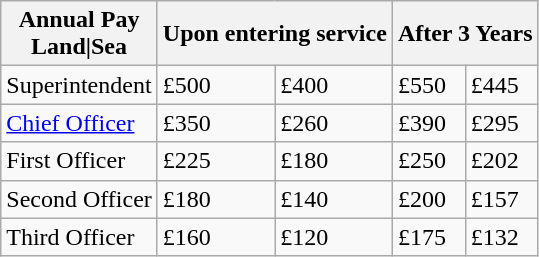<table class="wikitable">
<tr>
<th>Annual Pay<br>Land|Sea</th>
<th colspan="2">Upon entering service</th>
<th colspan="2">After 3 Years</th>
</tr>
<tr>
<td>Superintendent</td>
<td>£500</td>
<td>£400</td>
<td>£550</td>
<td>£445</td>
</tr>
<tr>
<td><a href='#'>Chief Officer</a></td>
<td>£350</td>
<td>£260</td>
<td>£390</td>
<td>£295</td>
</tr>
<tr>
<td>First Officer</td>
<td>£225</td>
<td>£180</td>
<td>£250</td>
<td>£202</td>
</tr>
<tr>
<td>Second Officer</td>
<td>£180</td>
<td>£140</td>
<td>£200</td>
<td>£157</td>
</tr>
<tr>
<td>Third Officer</td>
<td>£160</td>
<td>£120</td>
<td>£175</td>
<td>£132</td>
</tr>
</table>
